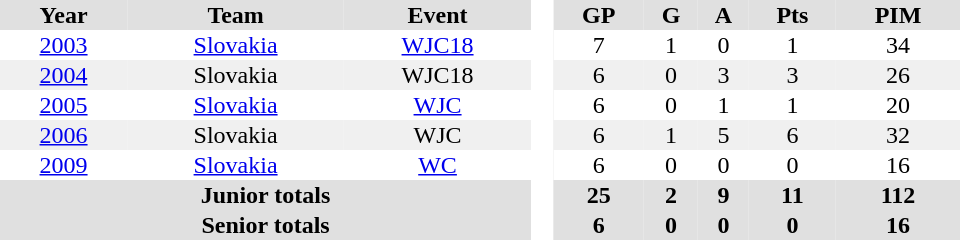<table border="0" cellpadding="1" cellspacing="0" style="text-align:center; width:40em">
<tr ALIGN="center" bgcolor="#e0e0e0">
<th>Year</th>
<th>Team</th>
<th>Event</th>
<th ALIGN="center" rowspan="99" bgcolor="#ffffff"> </th>
<th>GP</th>
<th>G</th>
<th>A</th>
<th>Pts</th>
<th>PIM</th>
</tr>
<tr>
<td><a href='#'>2003</a></td>
<td><a href='#'>Slovakia</a></td>
<td><a href='#'>WJC18</a></td>
<td>7</td>
<td>1</td>
<td>0</td>
<td>1</td>
<td>34</td>
</tr>
<tr bgcolor="#f0f0f0">
<td><a href='#'>2004</a></td>
<td>Slovakia</td>
<td>WJC18</td>
<td>6</td>
<td>0</td>
<td>3</td>
<td>3</td>
<td>26</td>
</tr>
<tr>
<td><a href='#'>2005</a></td>
<td><a href='#'>Slovakia</a></td>
<td><a href='#'>WJC</a></td>
<td>6</td>
<td>0</td>
<td>1</td>
<td>1</td>
<td>20</td>
</tr>
<tr bgcolor="#f0f0f0">
<td><a href='#'>2006</a></td>
<td>Slovakia</td>
<td>WJC</td>
<td>6</td>
<td>1</td>
<td>5</td>
<td>6</td>
<td>32</td>
</tr>
<tr>
<td><a href='#'>2009</a></td>
<td><a href='#'>Slovakia</a></td>
<td><a href='#'>WC</a></td>
<td>6</td>
<td>0</td>
<td>0</td>
<td>0</td>
<td>16</td>
</tr>
<tr bgcolor="#e0e0e0">
<th colspan="3">Junior totals</th>
<th>25</th>
<th>2</th>
<th>9</th>
<th>11</th>
<th>112</th>
</tr>
<tr bgcolor="#e0e0e0">
<th colspan="3">Senior totals</th>
<th>6</th>
<th>0</th>
<th>0</th>
<th>0</th>
<th>16</th>
</tr>
</table>
